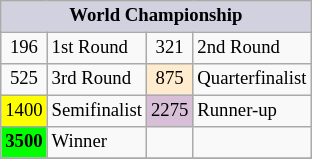<table class="wikitable" style="font-size:78%;">
<tr>
<th colspan=4 style="background:#d1d1e0;">World Championship</th>
</tr>
<tr>
<td align="center">196</td>
<td>1st Round</td>
<td align="center">321</td>
<td>2nd Round</td>
</tr>
<tr>
<td align="center">525</td>
<td>3rd Round</td>
<td align="center" style="background:#ffebcd;">875</td>
<td>Quarterfinalist</td>
</tr>
<tr>
<td align="center" style="background:#ffff00;">1400</td>
<td>Semifinalist</td>
<td align="center" style="background:#D8BFD8;">2275</td>
<td>Runner-up</td>
</tr>
<tr>
<td align="center" style="background:#00ff00;font-weight:bold;">3500</td>
<td>Winner</td>
<td></td>
<td></td>
</tr>
<tr>
</tr>
</table>
